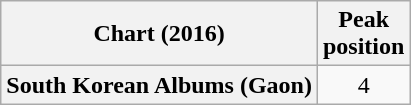<table class="wikitable plainrowheaders">
<tr>
<th>Chart (2016)</th>
<th>Peak<br>position</th>
</tr>
<tr>
<th scope="row">South Korean Albums (Gaon)</th>
<td align="center">4</td>
</tr>
</table>
